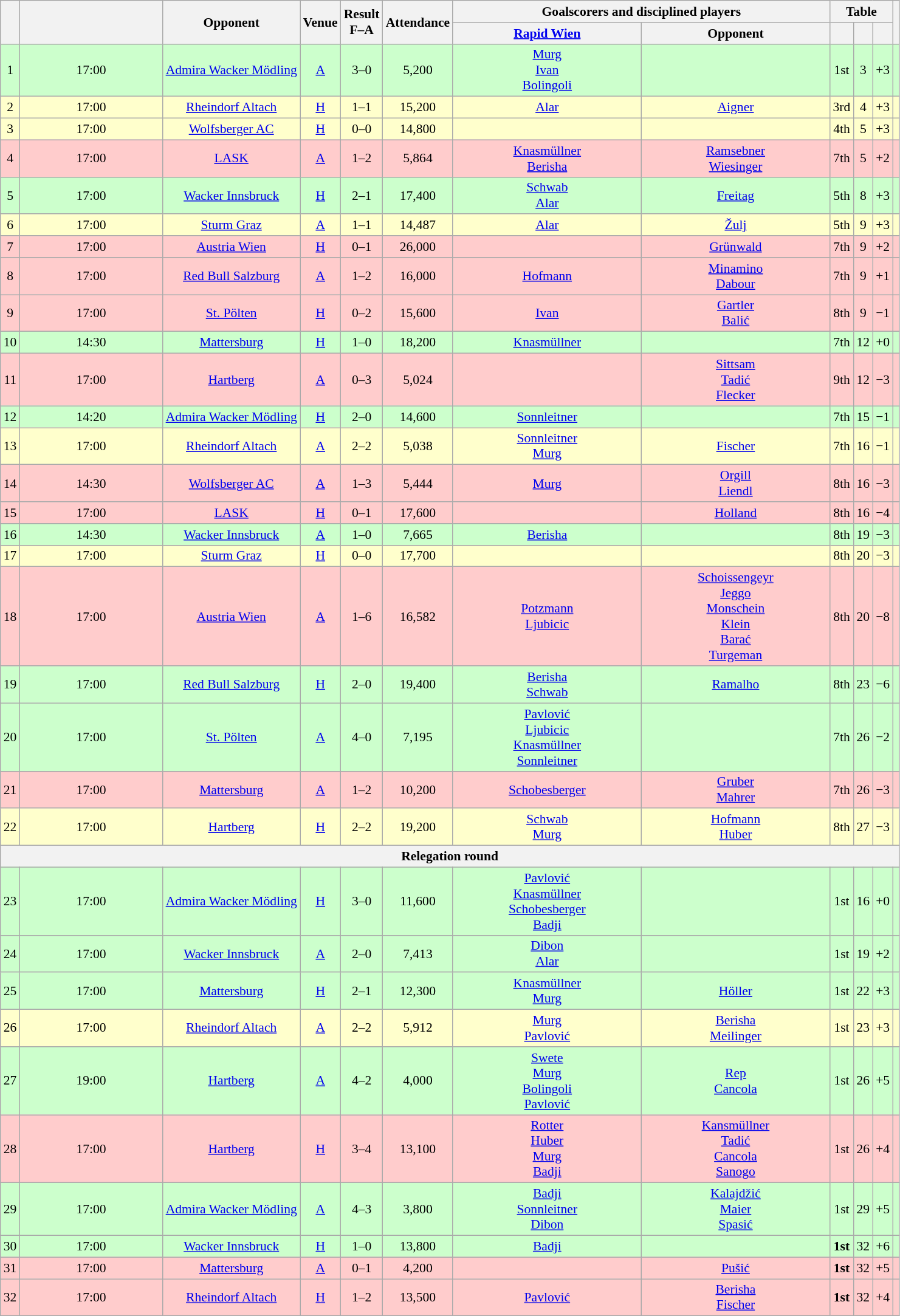<table class="wikitable" style="text-align:center; font-size:90%">
<tr>
<th rowspan="2"></th>
<th rowspan="2" style="width:150px"></th>
<th rowspan="2">Opponent</th>
<th rowspan="2">Venue</th>
<th rowspan="2">Result<br>F–A</th>
<th rowspan="2">Attendance</th>
<th colspan="2">Goalscorers and disciplined players</th>
<th colspan="3">Table</th>
<th rowspan="2"></th>
</tr>
<tr>
<th style="width:200px"><a href='#'>Rapid Wien</a></th>
<th style="width:200px">Opponent</th>
<th></th>
<th></th>
<th></th>
</tr>
<tr style="background:#cfc">
<td>1</td>
<td> 17:00</td>
<td><a href='#'>Admira Wacker Mödling</a></td>
<td><a href='#'>A</a></td>
<td>3–0</td>
<td>5,200</td>
<td><a href='#'>Murg</a>  <br> <a href='#'>Ivan</a>  <br> <a href='#'>Bolingoli</a> </td>
<td></td>
<td>1st</td>
<td>3</td>
<td>+3</td>
<td></td>
</tr>
<tr style="background:#ffc">
<td>2</td>
<td> 17:00</td>
<td><a href='#'>Rheindorf Altach</a></td>
<td><a href='#'>H</a></td>
<td>1–1</td>
<td>15,200</td>
<td><a href='#'>Alar</a> </td>
<td><a href='#'>Aigner</a> </td>
<td>3rd</td>
<td>4</td>
<td>+3</td>
<td></td>
</tr>
<tr style="background:#ffc">
<td>3</td>
<td> 17:00</td>
<td><a href='#'>Wolfsberger AC</a></td>
<td><a href='#'>H</a></td>
<td>0–0</td>
<td>14,800</td>
<td></td>
<td></td>
<td>4th</td>
<td>5</td>
<td>+3</td>
<td></td>
</tr>
<tr style="background:#fcc">
<td>4</td>
<td> 17:00</td>
<td><a href='#'>LASK</a></td>
<td><a href='#'>A</a></td>
<td>1–2</td>
<td>5,864</td>
<td><a href='#'>Knasmüllner</a>  <br> <a href='#'>Berisha</a> </td>
<td><a href='#'>Ramsebner</a>  <br> <a href='#'>Wiesinger</a> </td>
<td>7th</td>
<td>5</td>
<td>+2</td>
<td></td>
</tr>
<tr style="background:#cfc">
<td>5</td>
<td> 17:00</td>
<td><a href='#'>Wacker Innsbruck</a></td>
<td><a href='#'>H</a></td>
<td>2–1</td>
<td>17,400</td>
<td><a href='#'>Schwab</a>  <br> <a href='#'>Alar</a> </td>
<td><a href='#'>Freitag</a> </td>
<td>5th</td>
<td>8</td>
<td>+3</td>
<td></td>
</tr>
<tr style="background:#ffc">
<td>6</td>
<td> 17:00</td>
<td><a href='#'>Sturm Graz</a></td>
<td><a href='#'>A</a></td>
<td>1–1</td>
<td>14,487</td>
<td><a href='#'>Alar</a> </td>
<td><a href='#'>Žulj</a> </td>
<td>5th</td>
<td>9</td>
<td>+3</td>
<td></td>
</tr>
<tr style="background:#fcc" for a loss>
<td>7</td>
<td> 17:00</td>
<td><a href='#'>Austria Wien</a></td>
<td><a href='#'>H</a></td>
<td>0–1</td>
<td>26,000</td>
<td></td>
<td><a href='#'>Grünwald</a> </td>
<td>7th</td>
<td>9</td>
<td>+2</td>
<td></td>
</tr>
<tr style="background:#fcc">
<td>8</td>
<td> 17:00</td>
<td><a href='#'>Red Bull Salzburg</a></td>
<td><a href='#'>A</a></td>
<td>1–2</td>
<td>16,000</td>
<td><a href='#'>Hofmann</a> </td>
<td><a href='#'>Minamino</a>  <br> <a href='#'>Dabour</a> </td>
<td>7th</td>
<td>9</td>
<td>+1</td>
<td></td>
</tr>
<tr style="background:#fcc">
<td>9</td>
<td> 17:00</td>
<td><a href='#'>St. Pölten</a></td>
<td><a href='#'>H</a></td>
<td>0–2</td>
<td>15,600</td>
<td><a href='#'>Ivan</a> </td>
<td><a href='#'>Gartler</a>  <br> <a href='#'>Balić</a> </td>
<td>8th</td>
<td>9</td>
<td>−1</td>
<td></td>
</tr>
<tr style="background:#cfc">
<td>10</td>
<td> 14:30</td>
<td><a href='#'>Mattersburg</a></td>
<td><a href='#'>H</a></td>
<td>1–0</td>
<td>18,200</td>
<td><a href='#'>Knasmüllner</a> </td>
<td></td>
<td>7th</td>
<td>12</td>
<td>+0</td>
<td></td>
</tr>
<tr style="background:#fcc">
<td>11</td>
<td> 17:00</td>
<td><a href='#'>Hartberg</a></td>
<td><a href='#'>A</a></td>
<td>0–3</td>
<td>5,024</td>
<td></td>
<td><a href='#'>Sittsam</a>  <br> <a href='#'>Tadić</a>  <br> <a href='#'>Flecker</a> </td>
<td>9th</td>
<td>12</td>
<td>−3</td>
<td></td>
</tr>
<tr style="background:#cfc">
<td>12</td>
<td> 14:20</td>
<td><a href='#'>Admira Wacker Mödling</a></td>
<td><a href='#'>H</a></td>
<td>2–0</td>
<td>14,600</td>
<td><a href='#'>Sonnleitner</a>  </td>
<td></td>
<td>7th</td>
<td>15</td>
<td>−1</td>
<td></td>
</tr>
<tr style="background:#ffc">
<td>13</td>
<td> 17:00</td>
<td><a href='#'>Rheindorf Altach</a></td>
<td><a href='#'>A</a></td>
<td>2–2</td>
<td>5,038</td>
<td><a href='#'>Sonnleitner</a>  <br> <a href='#'>Murg</a> </td>
<td><a href='#'>Fischer</a>  </td>
<td>7th</td>
<td>16</td>
<td>−1</td>
<td></td>
</tr>
<tr style="background:#fcc">
<td>14</td>
<td> 14:30</td>
<td><a href='#'>Wolfsberger AC</a></td>
<td><a href='#'>A</a></td>
<td>1–3</td>
<td>5,444</td>
<td><a href='#'>Murg</a> </td>
<td><a href='#'>Orgill</a>  <br> <a href='#'>Liendl</a>  </td>
<td>8th</td>
<td>16</td>
<td>−3</td>
<td></td>
</tr>
<tr style="background:#fcc">
<td>15</td>
<td> 17:00</td>
<td><a href='#'>LASK</a></td>
<td><a href='#'>H</a></td>
<td>0–1</td>
<td>17,600</td>
<td></td>
<td><a href='#'>Holland</a> </td>
<td>8th</td>
<td>16</td>
<td>−4</td>
<td></td>
</tr>
<tr style="background:#cfc">
<td>16</td>
<td> 14:30</td>
<td><a href='#'>Wacker Innsbruck</a></td>
<td><a href='#'>A</a></td>
<td>1–0</td>
<td>7,665</td>
<td><a href='#'>Berisha</a> </td>
<td></td>
<td>8th</td>
<td>19</td>
<td>−3</td>
<td></td>
</tr>
<tr style="background:#ffc">
<td>17</td>
<td> 17:00</td>
<td><a href='#'>Sturm Graz</a></td>
<td><a href='#'>H</a></td>
<td>0–0</td>
<td>17,700</td>
<td></td>
<td></td>
<td>8th</td>
<td>20</td>
<td>−3</td>
<td></td>
</tr>
<tr style="background:#fcc">
<td>18</td>
<td> 17:00</td>
<td><a href='#'>Austria Wien</a></td>
<td><a href='#'>A</a></td>
<td>1–6</td>
<td>16,582</td>
<td><a href='#'>Potzmann</a>  <br> <a href='#'>Ljubicic</a> </td>
<td><a href='#'>Schoissengeyr</a>  <br> <a href='#'>Jeggo</a>  <br> <a href='#'>Monschein</a>  <br> <a href='#'>Klein</a>  <br> <a href='#'>Barać</a>  <br> <a href='#'>Turgeman</a> </td>
<td>8th</td>
<td>20</td>
<td>−8</td>
<td></td>
</tr>
<tr style="background:#cfc">
<td>19</td>
<td> 17:00</td>
<td><a href='#'>Red Bull Salzburg</a></td>
<td><a href='#'>H</a></td>
<td>2–0</td>
<td>19,400</td>
<td><a href='#'>Berisha</a>  <br> <a href='#'>Schwab</a> </td>
<td><a href='#'>Ramalho</a> </td>
<td>8th</td>
<td>23</td>
<td>−6</td>
<td></td>
</tr>
<tr style="background:#cfc">
<td>20</td>
<td> 17:00</td>
<td><a href='#'>St. Pölten</a></td>
<td><a href='#'>A</a></td>
<td>4–0</td>
<td>7,195</td>
<td><a href='#'>Pavlović</a>  <br> <a href='#'>Ljubicic</a>  <br> <a href='#'>Knasmüllner</a>  <br> <a href='#'>Sonnleitner</a> </td>
<td></td>
<td>7th</td>
<td>26</td>
<td>−2</td>
<td></td>
</tr>
<tr style="background:#fcc">
<td>21</td>
<td> 17:00</td>
<td><a href='#'>Mattersburg</a></td>
<td><a href='#'>A</a></td>
<td>1–2</td>
<td>10,200</td>
<td><a href='#'>Schobesberger</a> </td>
<td><a href='#'>Gruber</a>  <br> <a href='#'>Mahrer</a> </td>
<td>7th</td>
<td>26</td>
<td>−3</td>
<td></td>
</tr>
<tr style="background:#ffc">
<td>22</td>
<td> 17:00</td>
<td><a href='#'>Hartberg</a></td>
<td><a href='#'>H</a></td>
<td>2–2</td>
<td>19,200</td>
<td><a href='#'>Schwab</a>  <br> <a href='#'>Murg</a> </td>
<td><a href='#'>Hofmann</a>  <br> <a href='#'>Huber</a> </td>
<td>8th</td>
<td>27</td>
<td>−3</td>
<td></td>
</tr>
<tr>
<th colspan="12">Relegation round</th>
</tr>
<tr style="background:#cfc">
<td>23</td>
<td> 17:00</td>
<td><a href='#'>Admira Wacker Mödling</a></td>
<td><a href='#'>H</a></td>
<td>3–0</td>
<td>11,600</td>
<td><a href='#'>Pavlović</a> <br> <a href='#'>Knasmüllner</a>  <br> <a href='#'>Schobesberger</a>  <br> <a href='#'>Badji</a> </td>
<td></td>
<td>1st</td>
<td>16</td>
<td>+0</td>
<td></td>
</tr>
<tr style="background:#cfc">
<td>24</td>
<td> 17:00</td>
<td><a href='#'>Wacker Innsbruck</a></td>
<td><a href='#'>A</a></td>
<td>2–0</td>
<td>7,413</td>
<td><a href='#'>Dibon</a>  <br> <a href='#'>Alar</a> </td>
<td></td>
<td>1st</td>
<td>19</td>
<td>+2</td>
<td></td>
</tr>
<tr style="background:#cfc">
<td>25</td>
<td> 17:00</td>
<td><a href='#'>Mattersburg</a></td>
<td><a href='#'>H</a></td>
<td>2–1</td>
<td>12,300</td>
<td><a href='#'>Knasmüllner</a>  <br> <a href='#'>Murg</a> </td>
<td><a href='#'>Höller</a> </td>
<td>1st</td>
<td>22</td>
<td>+3</td>
<td></td>
</tr>
<tr style="background:#ffc">
<td>26</td>
<td> 17:00</td>
<td><a href='#'>Rheindorf Altach</a></td>
<td><a href='#'>A</a></td>
<td>2–2</td>
<td>5,912</td>
<td><a href='#'>Murg</a>  <br> <a href='#'>Pavlović</a> </td>
<td><a href='#'>Berisha</a>  <br> <a href='#'>Meilinger</a> </td>
<td>1st</td>
<td>23</td>
<td>+3</td>
<td></td>
</tr>
<tr style="background:#cfc">
<td>27</td>
<td> 19:00</td>
<td><a href='#'>Hartberg</a></td>
<td><a href='#'>A</a></td>
<td>4–2</td>
<td>4,000</td>
<td><a href='#'>Swete</a>  <br> <a href='#'>Murg</a>  <br> <a href='#'>Bolingoli</a>  <br> <a href='#'>Pavlović</a> </td>
<td><a href='#'>Rep</a>  <br> <a href='#'>Cancola</a> </td>
<td>1st</td>
<td>26</td>
<td>+5</td>
<td></td>
</tr>
<tr style="background:#fcc">
<td>28</td>
<td> 17:00</td>
<td><a href='#'>Hartberg</a></td>
<td><a href='#'>H</a></td>
<td>3–4</td>
<td>13,100</td>
<td><a href='#'>Rotter</a>  <br> <a href='#'>Huber</a>  <br> <a href='#'>Murg</a>  <br> <a href='#'>Badji</a> </td>
<td><a href='#'>Kansmüllner</a>  <br> <a href='#'>Tadić</a>  <br> <a href='#'>Cancola</a>  <br> <a href='#'>Sanogo</a> </td>
<td>1st</td>
<td>26</td>
<td>+4</td>
<td></td>
</tr>
<tr style="background:#cfc">
<td>29</td>
<td> 17:00</td>
<td><a href='#'>Admira Wacker Mödling</a></td>
<td><a href='#'>A</a></td>
<td>4–3</td>
<td>3,800</td>
<td><a href='#'>Badji</a>   <br> <a href='#'>Sonnleitner</a>  <br> <a href='#'>Dibon</a> </td>
<td><a href='#'>Kalajdžić</a>  <br> <a href='#'>Maier</a>  <br> <a href='#'>Spasić</a> </td>
<td>1st</td>
<td>29</td>
<td>+5</td>
<td></td>
</tr>
<tr style="background:#cfc">
<td>30</td>
<td> 17:00</td>
<td><a href='#'>Wacker Innsbruck</a></td>
<td><a href='#'>H</a></td>
<td>1–0</td>
<td>13,800</td>
<td><a href='#'>Badji</a> </td>
<td></td>
<td><strong>1st</strong></td>
<td>32</td>
<td>+6</td>
<td></td>
</tr>
<tr style="background:#fcc">
<td>31</td>
<td> 17:00</td>
<td><a href='#'>Mattersburg</a></td>
<td><a href='#'>A</a></td>
<td>0–1</td>
<td>4,200</td>
<td></td>
<td><a href='#'>Pušić</a> </td>
<td><strong>1st</strong></td>
<td>32</td>
<td>+5</td>
<td></td>
</tr>
<tr style="background:#fcc" for a loss>
<td>32</td>
<td> 17:00</td>
<td><a href='#'>Rheindorf Altach</a></td>
<td><a href='#'>H</a></td>
<td>1–2</td>
<td>13,500</td>
<td><a href='#'>Pavlović</a> </td>
<td><a href='#'>Berisha</a>  <br> <a href='#'>Fischer</a> </td>
<td><strong>1st</strong></td>
<td>32</td>
<td>+4</td>
<td></td>
</tr>
</table>
